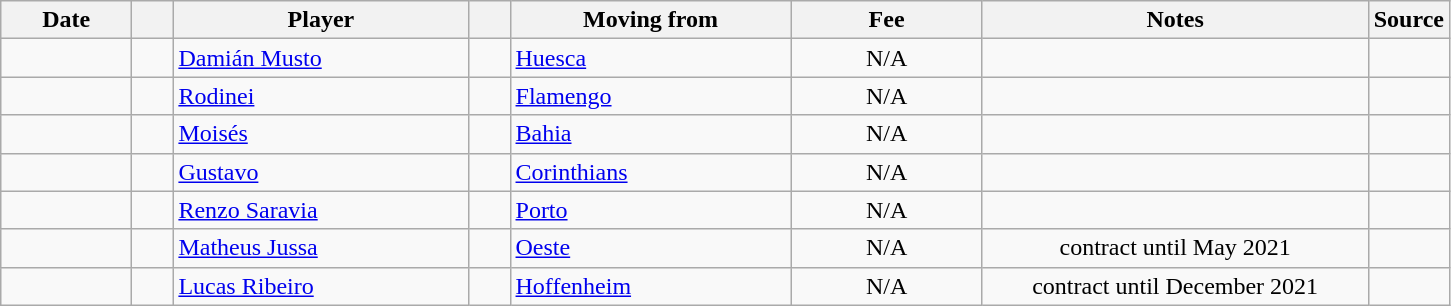<table class="wikitable sortable">
<tr>
<th style="width:80px;">Date</th>
<th style="width:20px;"></th>
<th style="width:190px;">Player</th>
<th style="width:20px;"></th>
<th style="width:180px;">Moving from</th>
<th style="width:120px;" class="unsortable">Fee</th>
<th style="width:250px;" class="unsortable">Notes</th>
<th style="width:20px;">Source</th>
</tr>
<tr>
<td></td>
<td align="center"></td>
<td> <a href='#'>Damián Musto</a></td>
<td align=center></td>
<td> <a href='#'>Huesca</a></td>
<td align=center>N/A</td>
<td align=center></td>
<td><small> </small></td>
</tr>
<tr>
<td></td>
<td align="center"></td>
<td> <a href='#'>Rodinei</a></td>
<td align=center></td>
<td> <a href='#'>Flamengo</a></td>
<td align=center>N/A</td>
<td align=center></td>
<td><small> </small></td>
</tr>
<tr>
<td></td>
<td align="center"></td>
<td> <a href='#'>Moisés</a></td>
<td align=center></td>
<td> <a href='#'>Bahia</a></td>
<td align=center>N/A</td>
<td align=center></td>
<td><small> </small></td>
</tr>
<tr>
<td></td>
<td align="center"></td>
<td> <a href='#'>Gustavo</a></td>
<td align=center></td>
<td> <a href='#'>Corinthians</a></td>
<td align=center>N/A</td>
<td align=center></td>
<td><small> </small></td>
</tr>
<tr>
<td></td>
<td align="center"></td>
<td> <a href='#'>Renzo Saravia</a></td>
<td align=center></td>
<td> <a href='#'>Porto</a></td>
<td align=center>N/A</td>
<td align=center></td>
<td><small> </small></td>
</tr>
<tr>
<td></td>
<td align="center"></td>
<td> <a href='#'>Matheus Jussa</a></td>
<td align=center></td>
<td> <a href='#'>Oeste</a></td>
<td align=center>N/A</td>
<td align=center>contract until May 2021</td>
<td><small></small></td>
</tr>
<tr>
<td></td>
<td align="center"></td>
<td> <a href='#'>Lucas Ribeiro</a></td>
<td align=center></td>
<td> <a href='#'>Hoffenheim</a></td>
<td align=center>N/A</td>
<td align=center>contract until December 2021</td>
<td><small></small></td>
</tr>
</table>
